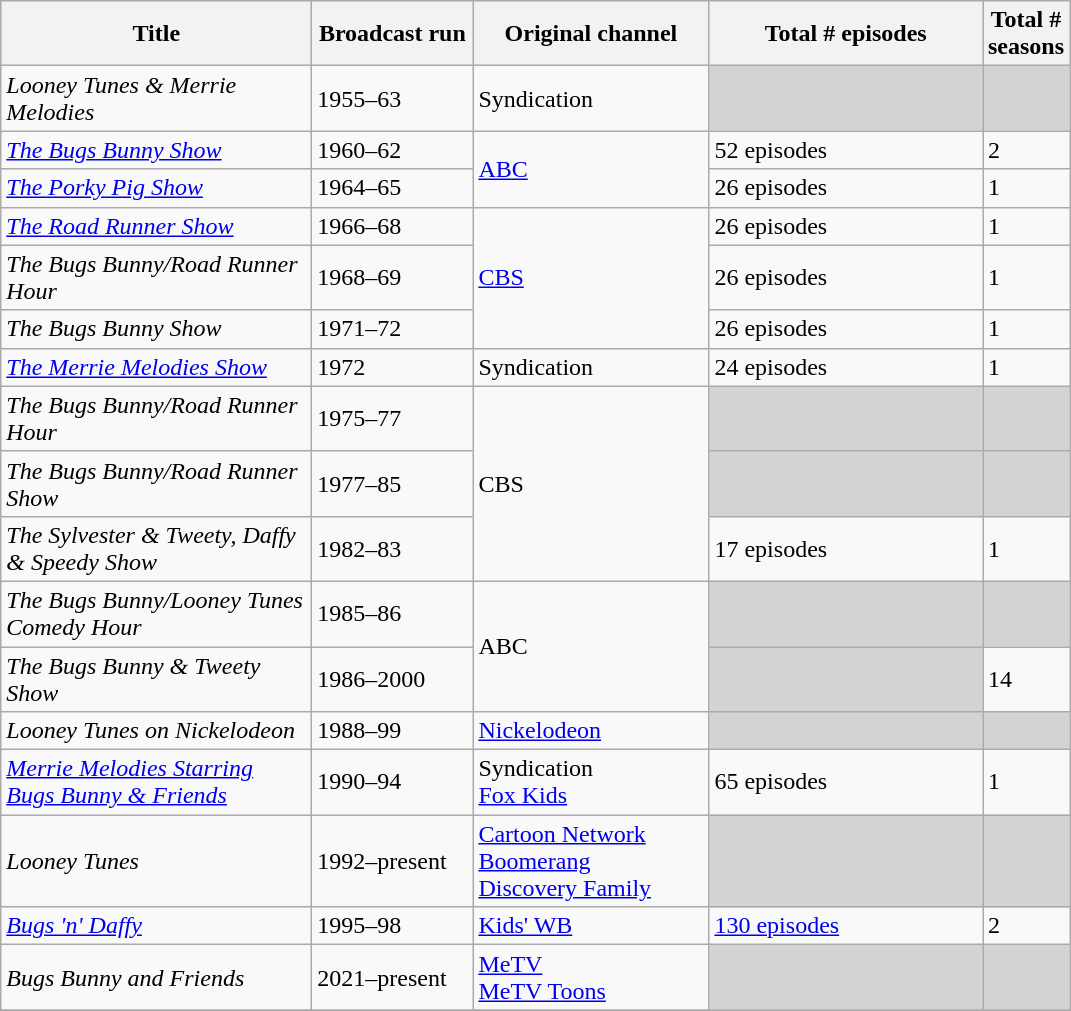<table class="wikitable">
<tr>
<th style="width:200px;">Title</th>
<th style="width:100px;">Broadcast run</th>
<th style="width:150px;">Original channel</th>
<th style="width:175px;">Total # episodes</th>
<th style="width:30px;">Total # seasons</th>
</tr>
<tr>
<td><em>Looney Tunes & Merrie Melodies</em></td>
<td>1955–63</td>
<td>Syndication</td>
<td style="background:#d3d3d3;"></td>
<td style="background:#d3d3d3;"></td>
</tr>
<tr>
<td><em><a href='#'>The Bugs Bunny Show</a></em></td>
<td>1960–62</td>
<td rowspan="2"><a href='#'>ABC</a></td>
<td>52 episodes</td>
<td>2</td>
</tr>
<tr>
<td><em><a href='#'>The Porky Pig Show</a></em></td>
<td>1964–65</td>
<td>26 episodes</td>
<td>1</td>
</tr>
<tr>
<td><em><a href='#'>The Road Runner Show</a></em></td>
<td>1966–68</td>
<td rowspan="3"><a href='#'>CBS</a></td>
<td>26 episodes</td>
<td>1</td>
</tr>
<tr>
<td><em>The Bugs Bunny/Road Runner Hour</em></td>
<td>1968–69</td>
<td>26 episodes</td>
<td>1</td>
</tr>
<tr>
<td><em>The Bugs Bunny Show</em></td>
<td>1971–72</td>
<td>26 episodes</td>
<td>1</td>
</tr>
<tr>
<td><em><a href='#'>The Merrie Melodies Show</a></em></td>
<td>1972</td>
<td>Syndication</td>
<td>24 episodes</td>
<td>1</td>
</tr>
<tr>
<td><em>The Bugs Bunny/Road Runner Hour</em></td>
<td>1975–77</td>
<td rowspan="3">CBS</td>
<td style="background:#d3d3d3;"></td>
<td style="background:#d3d3d3;"></td>
</tr>
<tr>
<td><em>The Bugs Bunny/Road Runner Show</em></td>
<td>1977–85</td>
<td style="background:#d3d3d3;"></td>
<td style="background:#d3d3d3;"></td>
</tr>
<tr>
<td><em>The Sylvester & Tweety, Daffy & Speedy Show</em></td>
<td>1982–83</td>
<td>17 episodes</td>
<td>1</td>
</tr>
<tr>
<td><em>The Bugs Bunny/Looney Tunes Comedy Hour</em></td>
<td>1985–86</td>
<td rowspan="2">ABC</td>
<td style="background:#d3d3d3;"></td>
<td style="background:#d3d3d3;"></td>
</tr>
<tr>
<td><em>The Bugs Bunny & Tweety Show</em></td>
<td>1986–2000</td>
<td style="background:#d3d3d3;"></td>
<td>14</td>
</tr>
<tr>
<td><em>Looney Tunes on Nickelodeon</em></td>
<td>1988–99</td>
<td><a href='#'>Nickelodeon</a></td>
<td style="background:#d3d3d3;"></td>
<td style="background:#d3d3d3;"></td>
</tr>
<tr>
<td><em><a href='#'>Merrie Melodies Starring Bugs Bunny & Friends</a></em></td>
<td>1990–94</td>
<td>Syndication <br><a href='#'>Fox Kids</a> </td>
<td>65 episodes</td>
<td>1</td>
</tr>
<tr>
<td><em>Looney Tunes</em></td>
<td>1992–present</td>
<td><a href='#'>Cartoon Network</a> <br><a href='#'>Boomerang</a> <br><a href='#'>Discovery Family</a> </td>
<td style="background:#d3d3d3;"></td>
<td style="background:#d3d3d3;"></td>
</tr>
<tr>
<td><em><a href='#'>Bugs 'n' Daffy</a></em></td>
<td>1995–98</td>
<td><a href='#'>Kids' WB</a></td>
<td><a href='#'>130 episodes</a></td>
<td>2</td>
</tr>
<tr>
<td><em>Bugs Bunny and Friends</em></td>
<td>2021–present</td>
<td><a href='#'>MeTV</a> <br><a href='#'>MeTV Toons</a> </td>
<td style="background:#d3d3d3;"></td>
<td style="background:#d3d3d3;"></td>
</tr>
<tr>
</tr>
</table>
